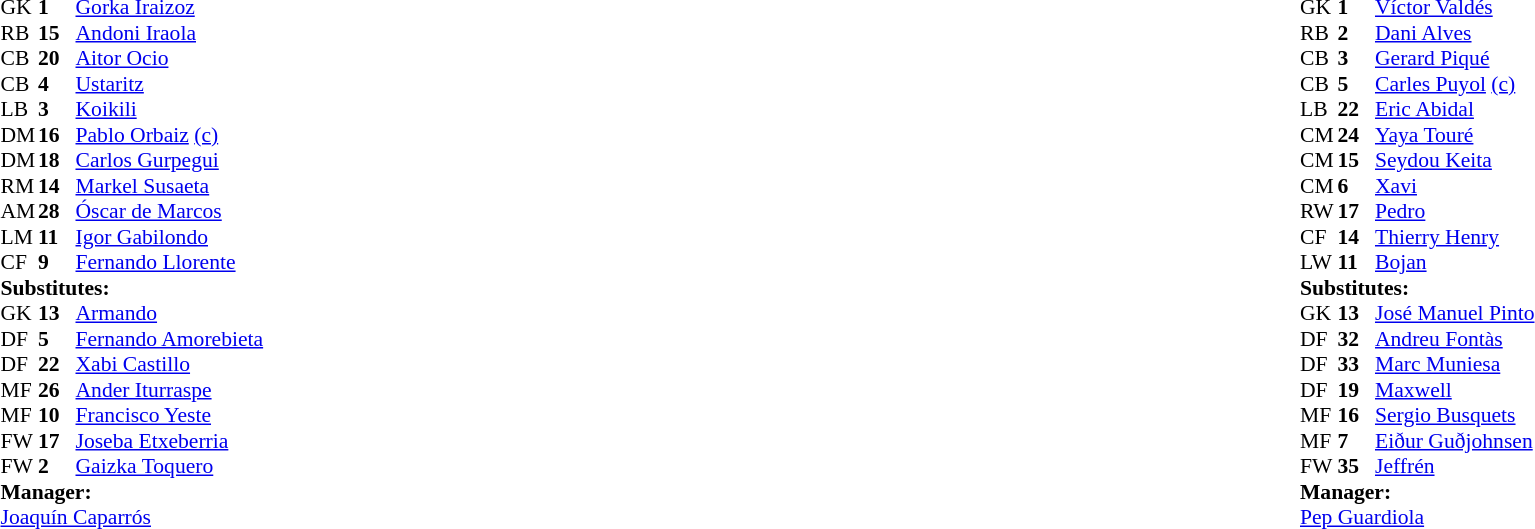<table width="100%">
<tr>
<td valign="top" width="50%"><br><table style="font-size: 90%" cellspacing="0" cellpadding="0">
<tr>
<td colspan="4"></td>
</tr>
<tr>
<th width=25></th>
<th width=25></th>
</tr>
<tr>
<td>GK</td>
<td><strong>1</strong></td>
<td> <a href='#'>Gorka Iraizoz</a></td>
<td></td>
<td></td>
</tr>
<tr>
<td>RB</td>
<td><strong>15</strong></td>
<td> <a href='#'>Andoni Iraola</a></td>
<td></td>
<td></td>
</tr>
<tr>
<td>CB</td>
<td><strong>20</strong></td>
<td> <a href='#'>Aitor Ocio</a></td>
<td></td>
<td></td>
</tr>
<tr>
<td>CB</td>
<td><strong>4</strong></td>
<td> <a href='#'>Ustaritz</a></td>
<td></td>
<td></td>
</tr>
<tr>
<td>LB</td>
<td><strong>3</strong></td>
<td> <a href='#'>Koikili</a></td>
<td></td>
<td></td>
</tr>
<tr>
<td>DM</td>
<td><strong>16</strong></td>
<td> <a href='#'>Pablo Orbaiz</a> <a href='#'>(c)</a></td>
<td></td>
<td></td>
</tr>
<tr>
<td>DM</td>
<td><strong>18</strong></td>
<td> <a href='#'>Carlos Gurpegui</a></td>
<td></td>
<td></td>
</tr>
<tr>
<td>RM</td>
<td><strong>14</strong></td>
<td> <a href='#'>Markel Susaeta</a></td>
<td></td>
<td></td>
</tr>
<tr>
<td>AM</td>
<td><strong>28</strong></td>
<td> <a href='#'>Óscar de Marcos</a></td>
<td></td>
<td></td>
</tr>
<tr>
<td>LM</td>
<td><strong>11</strong></td>
<td> <a href='#'>Igor Gabilondo</a></td>
<td></td>
<td></td>
</tr>
<tr>
<td>CF</td>
<td><strong>9</strong></td>
<td> <a href='#'>Fernando Llorente</a></td>
<td></td>
<td></td>
</tr>
<tr>
<td colspan=3><strong>Substitutes:</strong></td>
</tr>
<tr>
<td>GK</td>
<td><strong>13</strong></td>
<td> <a href='#'>Armando</a></td>
<td></td>
<td></td>
</tr>
<tr>
<td>DF</td>
<td><strong>5</strong></td>
<td> <a href='#'>Fernando Amorebieta</a></td>
<td></td>
<td></td>
</tr>
<tr>
<td>DF</td>
<td><strong>22</strong></td>
<td> <a href='#'>Xabi Castillo</a></td>
<td></td>
<td></td>
</tr>
<tr>
<td>MF</td>
<td><strong>26</strong></td>
<td> <a href='#'>Ander Iturraspe</a></td>
<td></td>
<td></td>
</tr>
<tr>
<td>MF</td>
<td><strong>10</strong></td>
<td> <a href='#'>Francisco Yeste</a></td>
<td></td>
<td></td>
</tr>
<tr>
<td>FW</td>
<td><strong>17</strong></td>
<td> <a href='#'>Joseba Etxeberria</a></td>
<td></td>
<td></td>
</tr>
<tr>
<td>FW</td>
<td><strong>2</strong></td>
<td> <a href='#'>Gaizka Toquero</a></td>
<td></td>
<td></td>
</tr>
<tr>
<td colspan=3><strong>Manager:</strong></td>
</tr>
<tr>
<td colspan=4> <a href='#'>Joaquín Caparrós</a></td>
</tr>
</table>
</td>
<td valign="top" width="50%"><br><table style="font-size: 90%" cellspacing="0" cellpadding="0" align=center>
<tr>
<td colspan=4></td>
</tr>
<tr>
<th width=25></th>
<th width=25></th>
</tr>
<tr>
<th width=25></th>
<th width=25></th>
</tr>
<tr>
<td>GK</td>
<td><strong>1</strong></td>
<td> <a href='#'>Víctor Valdés</a></td>
<td></td>
<td></td>
</tr>
<tr>
<td>RB</td>
<td><strong>2</strong></td>
<td> <a href='#'>Dani Alves</a></td>
<td></td>
<td></td>
</tr>
<tr>
<td>CB</td>
<td><strong>3</strong></td>
<td> <a href='#'>Gerard Piqué</a></td>
<td></td>
<td></td>
</tr>
<tr>
<td>CB</td>
<td><strong>5</strong></td>
<td> <a href='#'>Carles Puyol</a> <a href='#'>(c)</a></td>
<td></td>
<td></td>
</tr>
<tr>
<td>LB</td>
<td><strong>22</strong></td>
<td> <a href='#'>Eric Abidal</a></td>
<td></td>
<td></td>
</tr>
<tr>
<td>CM</td>
<td><strong>24</strong></td>
<td> <a href='#'>Yaya Touré</a></td>
<td></td>
<td></td>
</tr>
<tr>
<td>CM</td>
<td><strong>15</strong></td>
<td> <a href='#'>Seydou Keita</a></td>
<td></td>
<td></td>
</tr>
<tr>
<td>CM</td>
<td><strong>6</strong></td>
<td> <a href='#'>Xavi</a></td>
<td></td>
<td></td>
</tr>
<tr>
<td>RW</td>
<td><strong>17</strong></td>
<td> <a href='#'>Pedro</a></td>
<td></td>
<td></td>
</tr>
<tr>
<td>CF</td>
<td><strong>14</strong></td>
<td> <a href='#'>Thierry Henry</a></td>
<td></td>
<td></td>
</tr>
<tr>
<td>LW</td>
<td><strong>11</strong></td>
<td> <a href='#'>Bojan</a></td>
<td></td>
<td></td>
</tr>
<tr>
<td colspan=3><strong>Substitutes:</strong></td>
</tr>
<tr>
<td>GK</td>
<td><strong>13</strong></td>
<td> <a href='#'>José Manuel Pinto</a></td>
<td></td>
<td></td>
</tr>
<tr>
<td>DF</td>
<td><strong>32</strong></td>
<td> <a href='#'>Andreu Fontàs</a></td>
<td></td>
<td></td>
</tr>
<tr>
<td>DF</td>
<td><strong>33</strong></td>
<td> <a href='#'>Marc Muniesa</a></td>
<td></td>
<td></td>
</tr>
<tr>
<td>DF</td>
<td><strong>19</strong></td>
<td> <a href='#'>Maxwell</a></td>
<td></td>
<td></td>
</tr>
<tr>
<td>MF</td>
<td><strong>16</strong></td>
<td> <a href='#'>Sergio Busquets</a></td>
<td></td>
<td></td>
</tr>
<tr>
<td>MF</td>
<td><strong>7</strong></td>
<td> <a href='#'>Eiður Guðjohnsen</a></td>
<td></td>
<td></td>
</tr>
<tr>
<td>FW</td>
<td><strong>35</strong></td>
<td> <a href='#'>Jeffrén</a></td>
<td></td>
<td></td>
</tr>
<tr>
<td colspan=3><strong>Manager:</strong></td>
</tr>
<tr>
<td colspan=4> <a href='#'>Pep Guardiola</a></td>
</tr>
<tr>
</tr>
</table>
</td>
</tr>
</table>
